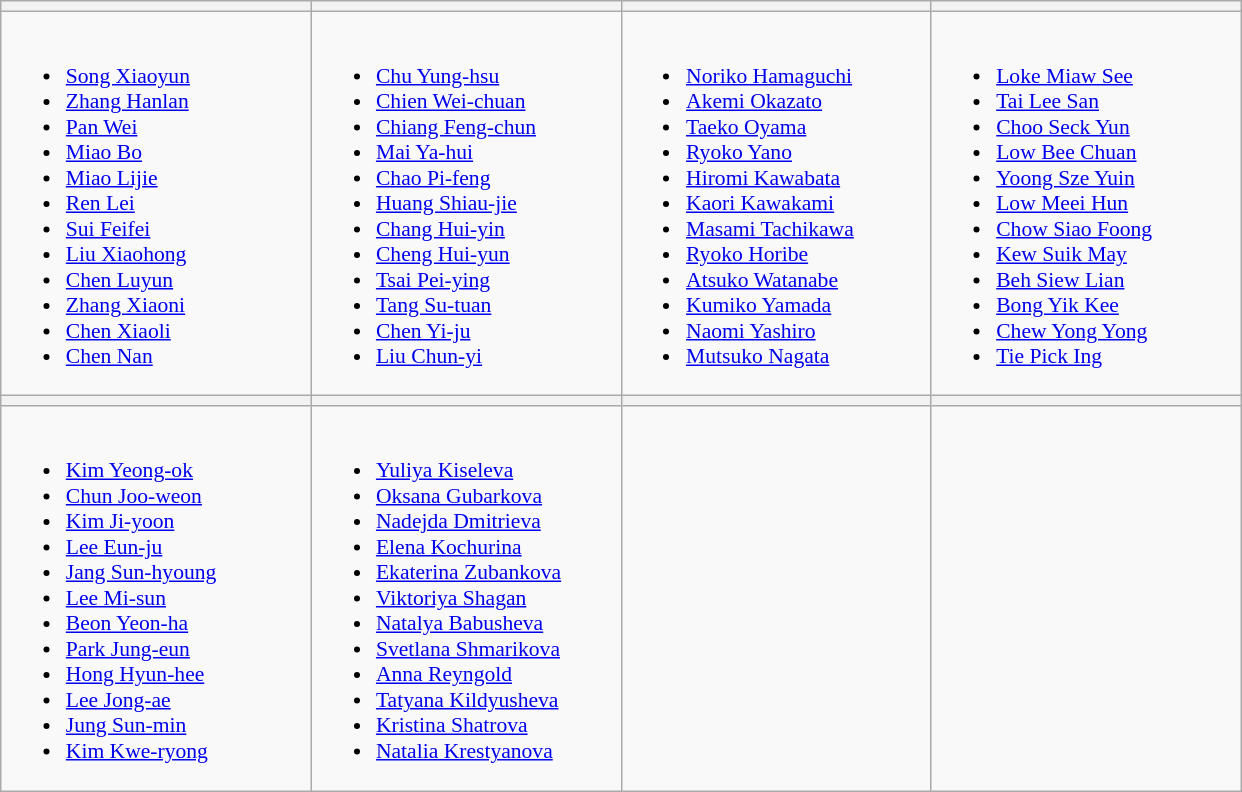<table class="wikitable" style="font-size:90%">
<tr>
<th width=200></th>
<th width=200></th>
<th width=200></th>
<th width=200></th>
</tr>
<tr>
<td valign=top><br><ul><li><a href='#'>Song Xiaoyun</a></li><li><a href='#'>Zhang Hanlan</a></li><li><a href='#'>Pan Wei</a></li><li><a href='#'>Miao Bo</a></li><li><a href='#'>Miao Lijie</a></li><li><a href='#'>Ren Lei</a></li><li><a href='#'>Sui Feifei</a></li><li><a href='#'>Liu Xiaohong</a></li><li><a href='#'>Chen Luyun</a></li><li><a href='#'>Zhang Xiaoni</a></li><li><a href='#'>Chen Xiaoli</a></li><li><a href='#'>Chen Nan</a></li></ul></td>
<td valign=top><br><ul><li><a href='#'>Chu Yung-hsu</a></li><li><a href='#'>Chien Wei-chuan</a></li><li><a href='#'>Chiang Feng-chun</a></li><li><a href='#'>Mai Ya-hui</a></li><li><a href='#'>Chao Pi-feng</a></li><li><a href='#'>Huang Shiau-jie</a></li><li><a href='#'>Chang Hui-yin</a></li><li><a href='#'>Cheng Hui-yun</a></li><li><a href='#'>Tsai Pei-ying</a></li><li><a href='#'>Tang Su-tuan</a></li><li><a href='#'>Chen Yi-ju</a></li><li><a href='#'>Liu Chun-yi</a></li></ul></td>
<td valign=top><br><ul><li><a href='#'>Noriko Hamaguchi</a></li><li><a href='#'>Akemi Okazato</a></li><li><a href='#'>Taeko Oyama</a></li><li><a href='#'>Ryoko Yano</a></li><li><a href='#'>Hiromi Kawabata</a></li><li><a href='#'>Kaori Kawakami</a></li><li><a href='#'>Masami Tachikawa</a></li><li><a href='#'>Ryoko Horibe</a></li><li><a href='#'>Atsuko Watanabe</a></li><li><a href='#'>Kumiko Yamada</a></li><li><a href='#'>Naomi Yashiro</a></li><li><a href='#'>Mutsuko Nagata</a></li></ul></td>
<td valign=top><br><ul><li><a href='#'>Loke Miaw See</a></li><li><a href='#'>Tai Lee San</a></li><li><a href='#'>Choo Seck Yun</a></li><li><a href='#'>Low Bee Chuan</a></li><li><a href='#'>Yoong Sze Yuin</a></li><li><a href='#'>Low Meei Hun</a></li><li><a href='#'>Chow Siao Foong</a></li><li><a href='#'>Kew Suik May</a></li><li><a href='#'>Beh Siew Lian</a></li><li><a href='#'>Bong Yik Kee</a></li><li><a href='#'>Chew Yong Yong</a></li><li><a href='#'>Tie Pick Ing</a></li></ul></td>
</tr>
<tr>
<th></th>
<th></th>
<th></th>
<th></th>
</tr>
<tr>
<td valign=top><br><ul><li><a href='#'>Kim Yeong-ok</a></li><li><a href='#'>Chun Joo-weon</a></li><li><a href='#'>Kim Ji-yoon</a></li><li><a href='#'>Lee Eun-ju</a></li><li><a href='#'>Jang Sun-hyoung</a></li><li><a href='#'>Lee Mi-sun</a></li><li><a href='#'>Beon Yeon-ha</a></li><li><a href='#'>Park Jung-eun</a></li><li><a href='#'>Hong Hyun-hee</a></li><li><a href='#'>Lee Jong-ae</a></li><li><a href='#'>Jung Sun-min</a></li><li><a href='#'>Kim Kwe-ryong</a></li></ul></td>
<td valign=top><br><ul><li><a href='#'>Yuliya Kiseleva</a></li><li><a href='#'>Oksana Gubarkova</a></li><li><a href='#'>Nadejda Dmitrieva</a></li><li><a href='#'>Elena Kochurina</a></li><li><a href='#'>Ekaterina Zubankova</a></li><li><a href='#'>Viktoriya Shagan</a></li><li><a href='#'>Natalya Babusheva</a></li><li><a href='#'>Svetlana Shmarikova</a></li><li><a href='#'>Anna Reyngold</a></li><li><a href='#'>Tatyana Kildyusheva</a></li><li><a href='#'>Kristina Shatrova</a></li><li><a href='#'>Natalia Krestyanova</a></li></ul></td>
<td valign=top></td>
<td valign=top></td>
</tr>
</table>
